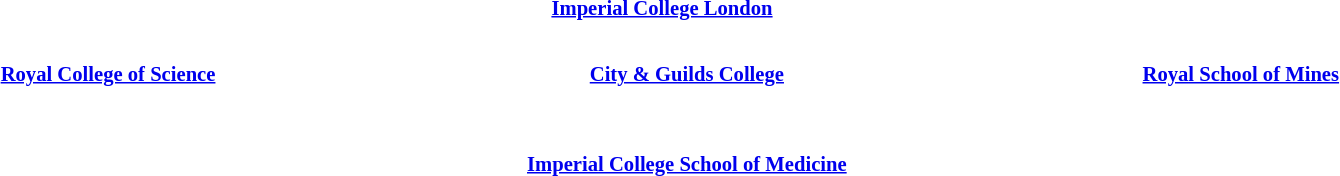<table class="toccolours" style="margin: 0 auto; width:90%; font-size: 0.86em">
<tr>
<th colspan="3"><a href='#'>Imperial College London</a></th>
</tr>
<tr>
<td></td>
<td style="width: 33%;"></td>
<td></td>
</tr>
<tr>
<td> </td>
</tr>
<tr>
<th><a href='#'>Royal College of Science</a></th>
<th><a href='#'>City & Guilds College</a></th>
<th><a href='#'>Royal School of Mines</a></th>
</tr>
<tr>
<td><br></td>
<td></td>
<td><br>
</td>
</tr>
<tr>
<td> </td>
</tr>
<tr>
<th></th>
<th><a href='#'>Imperial College School of Medicine</a></th>
<th></th>
</tr>
<tr>
<td></td>
<td></td>
<td></td>
</tr>
</table>
